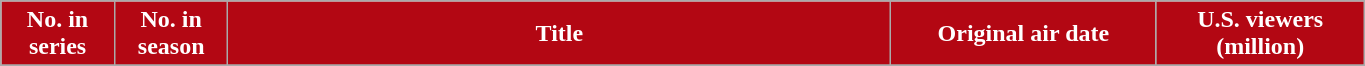<table class="wikitable plainrowheaders" style="width:72%;">
<tr>
<th scope="col" style="background-color: #B30713; color: #FFFFFF; width:6%;">No. in<br>series</th>
<th scope="col" style="background-color: #B30713; color: #FFFFFF; width:6%;">No. in<br>season</th>
<th scope="col" style="background-color: #B30713; color: #FFFFFF; width:35%;">Title</th>
<th scope="col" style="background-color: #B30713; color: #FFFFFF; width:14%;">Original air date</th>
<th scope="col" style="background-color: #B30713; color: #FFFFFF; width:11%;">U.S. viewers<br>(million)</th>
</tr>
<tr>
</tr>
</table>
